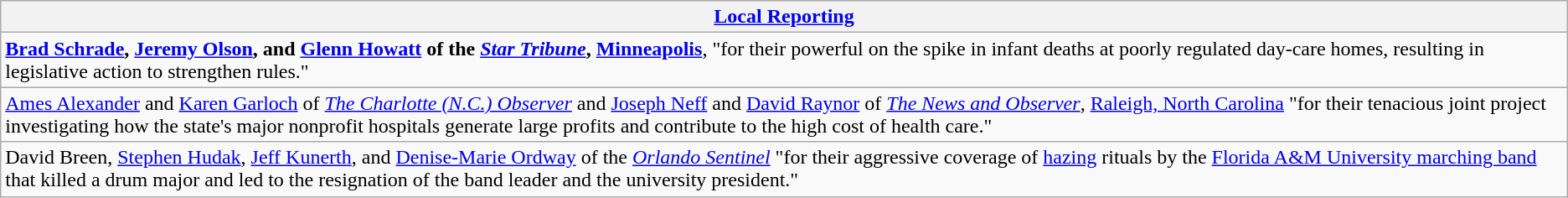<table class="wikitable" style="float:left; float:none;">
<tr>
<th><a href='#'>Local Reporting</a></th>
</tr>
<tr>
<td><strong><a href='#'>Brad Schrade</a>, <a href='#'>Jeremy Olson</a>, and <a href='#'>Glenn Howatt</a> of the <em><a href='#'>Star Tribune</a></em>, <a href='#'>Minneapolis</a></strong>, "for their powerful  on the spike in infant deaths at poorly regulated day-care homes, resulting in legislative action to strengthen rules."</td>
</tr>
<tr>
<td><a href='#'>Ames Alexander</a> and <a href='#'>Karen Garloch</a> of <em><a href='#'>The Charlotte (N.C.) Observer</a></em> and <a href='#'>Joseph Neff</a> and <a href='#'>David Raynor</a> of <em><a href='#'>The News and Observer</a></em>, <a href='#'>Raleigh, North Carolina</a> "for their tenacious joint project investigating how the state's major nonprofit hospitals generate large profits and contribute to the high cost of health care."</td>
</tr>
<tr>
<td>David Breen, <a href='#'>Stephen Hudak</a>, <a href='#'>Jeff Kunerth</a>, and <a href='#'>Denise-Marie Ordway</a> of the <em><a href='#'>Orlando Sentinel</a></em> "for their aggressive coverage of <a href='#'>hazing</a> rituals by the <a href='#'>Florida A&M University marching band</a> that killed a drum major and led to the resignation of the band leader and the university president."</td>
</tr>
</table>
